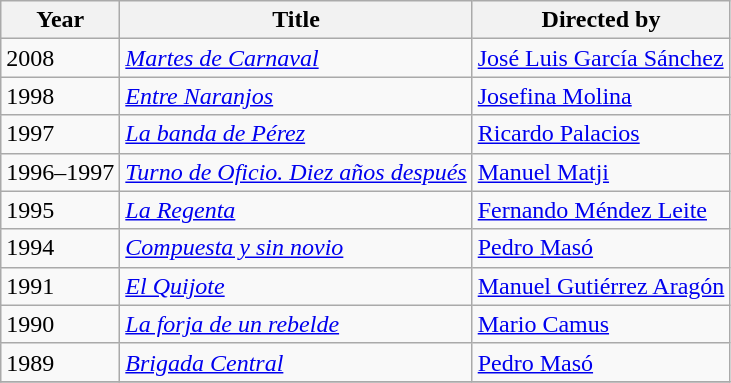<table class="wikitable">
<tr>
<th>Year</th>
<th>Title</th>
<th>Directed by</th>
</tr>
<tr>
<td>2008</td>
<td><em><a href='#'>Martes de Carnaval</a></em></td>
<td><a href='#'>José Luis García Sánchez</a></td>
</tr>
<tr>
<td>1998</td>
<td><em><a href='#'>Entre Naranjos</a></em></td>
<td><a href='#'>Josefina Molina</a></td>
</tr>
<tr>
<td>1997</td>
<td><em><a href='#'>La banda de Pérez</a></em></td>
<td><a href='#'>Ricardo Palacios</a></td>
</tr>
<tr>
<td>1996–1997</td>
<td><em><a href='#'>Turno de Oficio. Diez años después</a></em></td>
<td><a href='#'>Manuel Matji</a></td>
</tr>
<tr>
<td>1995</td>
<td><em><a href='#'>La Regenta</a></em></td>
<td><a href='#'>Fernando Méndez Leite</a></td>
</tr>
<tr>
<td>1994</td>
<td><em><a href='#'>Compuesta y sin novio</a></em></td>
<td><a href='#'>Pedro Masó</a></td>
</tr>
<tr>
<td>1991</td>
<td><em><a href='#'>El Quijote</a></em></td>
<td><a href='#'>Manuel Gutiérrez Aragón</a></td>
</tr>
<tr>
<td>1990</td>
<td><em><a href='#'>La forja de un rebelde</a></em></td>
<td><a href='#'>Mario Camus</a></td>
</tr>
<tr>
<td>1989</td>
<td><em><a href='#'>Brigada Central</a></em></td>
<td><a href='#'>Pedro Masó</a></td>
</tr>
<tr>
</tr>
</table>
